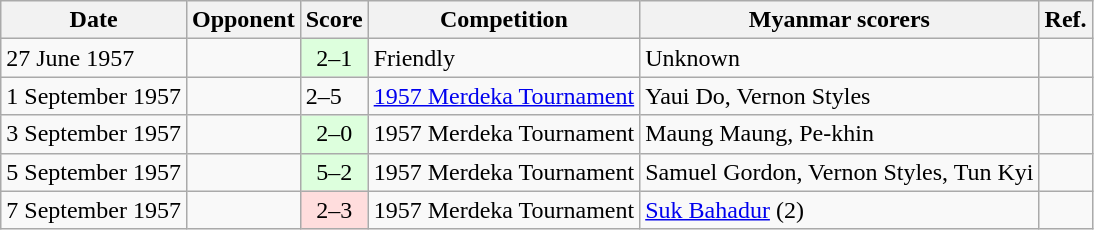<table class="wikitable sortable">
<tr>
<th>Date</th>
<th>Opponent</th>
<th>Score</th>
<th>Competition</th>
<th class="unsortable">Myanmar scorers</th>
<th class="unsortable">Ref.</th>
</tr>
<tr>
<td>27 June 1957</td>
<td></td>
<td align="center" bgcolor="#ddffdd">2–1</td>
<td>Friendly</td>
<td>Unknown</td>
<td></td>
</tr>
<tr>
<td>1 September 1957</td>
<td></td>
<td>2–5</td>
<td><a href='#'>1957 Merdeka Tournament</a></td>
<td>Yaui Do, Vernon Styles</td>
<td></td>
</tr>
<tr>
<td>3 September 1957</td>
<td></td>
<td align="center" bgcolor="#ddffdd">2–0</td>
<td>1957 Merdeka Tournament</td>
<td>Maung Maung, Pe-khin</td>
<td></td>
</tr>
<tr>
<td>5 September 1957</td>
<td></td>
<td align="center" bgcolor="#ddffdd">5–2</td>
<td>1957 Merdeka Tournament</td>
<td>Samuel Gordon, Vernon Styles, Tun Kyi</td>
<td></td>
</tr>
<tr>
<td>7 September 1957</td>
<td></td>
<td align="center" bgcolor="#ffdddd">2–3</td>
<td>1957 Merdeka Tournament</td>
<td><a href='#'>Suk Bahadur</a> (2)</td>
<td></td>
</tr>
</table>
